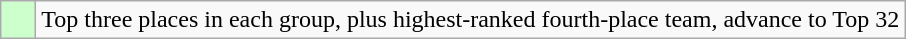<table class="wikitable">
<tr>
<td style="background:#cfc;">    </td>
<td>Top three places in each group, plus highest-ranked fourth-place team, advance to Top 32</td>
</tr>
</table>
